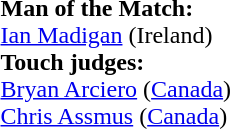<table style="width:100%">
<tr>
<td><br><strong>Man of the Match:</strong>
<br><a href='#'>Ian Madigan</a> (Ireland)<br><strong>Touch judges:</strong>
<br><a href='#'>Bryan Arciero</a> (<a href='#'>Canada</a>)
<br><a href='#'>Chris Assmus</a> (<a href='#'>Canada</a>)</td>
</tr>
</table>
